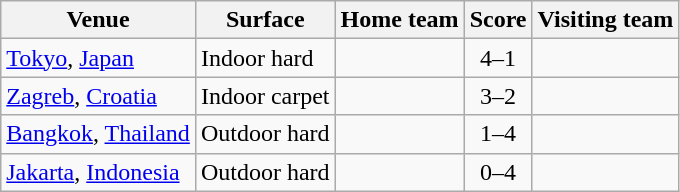<table class=wikitable style="border:1px solid #AAAAAA;">
<tr>
<th>Venue</th>
<th>Surface</th>
<th>Home team</th>
<th>Score</th>
<th>Visiting team</th>
</tr>
<tr>
<td><a href='#'>Tokyo</a>, <a href='#'>Japan</a></td>
<td>Indoor hard</td>
<td><strong></strong></td>
<td align="center">4–1</td>
<td></td>
</tr>
<tr>
<td><a href='#'>Zagreb</a>, <a href='#'>Croatia</a></td>
<td>Indoor carpet</td>
<td><strong></strong></td>
<td align="center">3–2</td>
<td></td>
</tr>
<tr>
<td><a href='#'>Bangkok</a>, <a href='#'>Thailand</a></td>
<td>Outdoor hard</td>
<td></td>
<td align="center">1–4</td>
<td><strong></strong></td>
</tr>
<tr>
<td><a href='#'>Jakarta</a>, <a href='#'>Indonesia</a></td>
<td>Outdoor hard</td>
<td></td>
<td align="center">0–4</td>
<td><strong></strong></td>
</tr>
</table>
